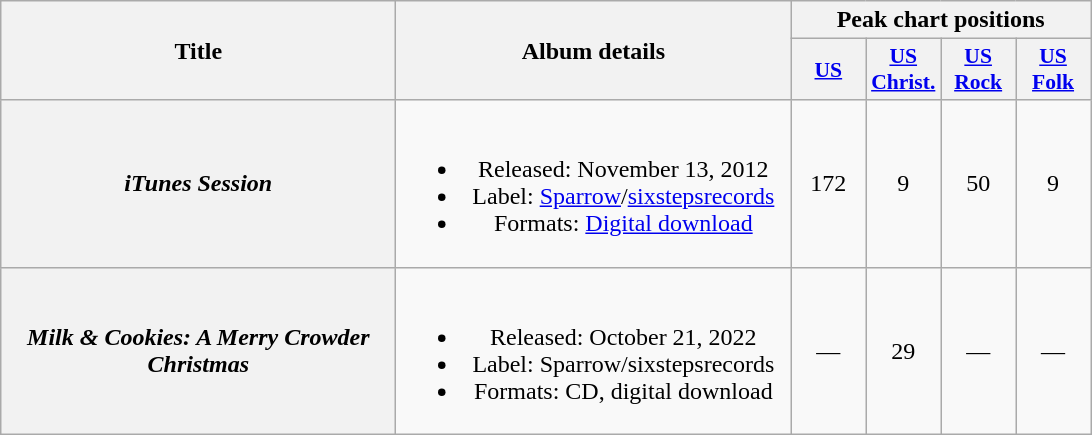<table class="wikitable plainrowheaders" style="text-align:center;">
<tr>
<th scope="col" rowspan="2" style="width:16em;">Title</th>
<th scope="col" rowspan="2" style="width:16em;">Album details</th>
<th scope="col" colspan="4">Peak chart positions</th>
</tr>
<tr>
<th style="width:3em; font-size:90%"><a href='#'>US</a><br></th>
<th style="width:3em; font-size:90%"><a href='#'>US<br>Christ.</a><br></th>
<th style="width:3em; font-size:90%"><a href='#'>US<br>Rock</a><br></th>
<th style="width:3em; font-size:90%"><a href='#'>US<br>Folk</a><br></th>
</tr>
<tr>
<th scope="row"><em>iTunes Session</em></th>
<td><br><ul><li>Released: November 13, 2012</li><li>Label: <a href='#'>Sparrow</a>/<a href='#'>sixstepsrecords</a></li><li>Formats: <a href='#'>Digital download</a></li></ul></td>
<td>172</td>
<td>9</td>
<td>50</td>
<td>9</td>
</tr>
<tr>
<th scope="row"><em>Milk & Cookies: A Merry Crowder Christmas</em></th>
<td><br><ul><li>Released: October 21, 2022</li><li>Label: Sparrow/sixstepsrecords</li><li>Formats: CD, digital download</li></ul></td>
<td>—</td>
<td>29</td>
<td>—</td>
<td>—</td>
</tr>
</table>
